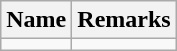<table class="wikitable">
<tr>
<th>Name</th>
<th>Remarks</th>
</tr>
<tr>
<td></td>
<td></td>
</tr>
</table>
